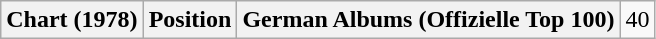<table class="wikitable plainrowheaders" style="text-align:center">
<tr>
<th scope="col">Chart (1978)</th>
<th scope="col">Position</th>
<th scope="row">German Albums (Offizielle Top 100)</th>
<td>40</td>
</tr>
</table>
